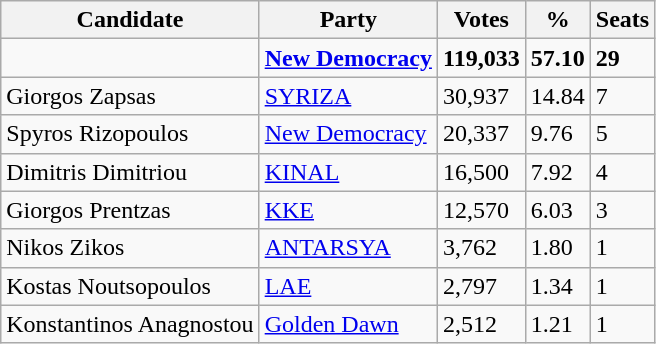<table class=wikitable>
<tr>
<th>Candidate</th>
<th>Party</th>
<th>Votes</th>
<th>%</th>
<th>Seats</th>
</tr>
<tr style="font-weight: bold">
<td><strong></strong></td>
<td><strong><a href='#'>New Democracy</a></strong></td>
<td><strong>119,033</strong></td>
<td><strong>57.10</strong></td>
<td><strong>29</strong></td>
</tr>
<tr>
<td>Giorgos Zapsas</td>
<td><a href='#'>SYRIZA</a></td>
<td>30,937</td>
<td>14.84</td>
<td>7</td>
</tr>
<tr>
<td>Spyros Rizopoulos</td>
<td><a href='#'>New Democracy</a></td>
<td>20,337</td>
<td>9.76</td>
<td>5</td>
</tr>
<tr>
<td>Dimitris Dimitriou</td>
<td><a href='#'>KINAL</a></td>
<td>16,500</td>
<td>7.92</td>
<td>4</td>
</tr>
<tr>
<td>Giorgos Prentzas</td>
<td><a href='#'>KKE</a></td>
<td>12,570</td>
<td>6.03</td>
<td>3</td>
</tr>
<tr>
<td>Nikos Zikos</td>
<td><a href='#'>ANTARSYA</a></td>
<td>3,762</td>
<td>1.80</td>
<td>1</td>
</tr>
<tr>
<td>Kostas Noutsopoulos</td>
<td><a href='#'>LAE</a></td>
<td>2,797</td>
<td>1.34</td>
<td>1</td>
</tr>
<tr>
<td>Konstantinos Anagnostou</td>
<td><a href='#'>Golden Dawn</a></td>
<td>2,512</td>
<td>1.21</td>
<td>1</td>
</tr>
</table>
